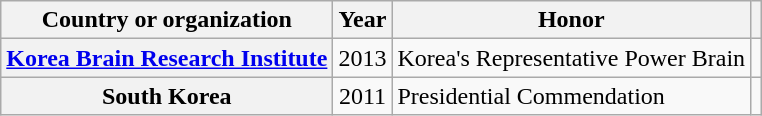<table class="wikitable plainrowheaders sortable">
<tr>
<th scope="col">Country or organization</th>
<th scope="col">Year</th>
<th scope="col">Honor</th>
<th scope="col" class="unsortable"></th>
</tr>
<tr>
<th scope="row"><a href='#'>Korea Brain Research Institute</a></th>
<td style="text-align:center">2013</td>
<td>Korea's Representative Power Brain</td>
<td style="text-align:center"></td>
</tr>
<tr>
<th scope="row">South Korea</th>
<td style="text-align:center">2011</td>
<td>Presidential Commendation</td>
<td style="text-align:center"></td>
</tr>
</table>
